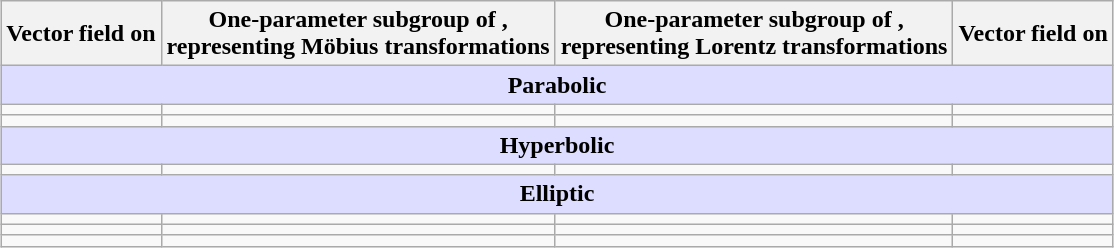<table class="wikitable" style="margin:auto; text-align:center;">
<tr>
<th>Vector field on </th>
<th>One-parameter subgroup of , <br>representing Möbius transformations</th>
<th>One-parameter subgroup of , <br>representing Lorentz transformations</th>
<th>Vector field on </th>
</tr>
<tr>
<th colspan="4" style="background-color:#ddddff;">Parabolic</th>
</tr>
<tr>
<td></td>
<td></td>
<td></td>
<td></td>
</tr>
<tr>
<td></td>
<td></td>
<td></td>
<td></td>
</tr>
<tr>
<th colspan="4" style="background-color:#ddddff;">Hyperbolic</th>
</tr>
<tr>
<td></td>
<td></td>
<td></td>
<td></td>
</tr>
<tr>
<th colspan="4" style="background-color:#ddddff;">Elliptic</th>
</tr>
<tr>
<td></td>
<td></td>
<td></td>
<td></td>
</tr>
<tr>
<td></td>
<td></td>
<td></td>
<td></td>
</tr>
<tr>
<td></td>
<td></td>
<td></td>
<td></td>
</tr>
</table>
